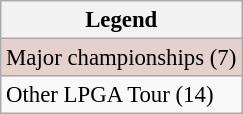<table class="wikitable" style="font-size:95%;">
<tr>
<th>Legend</th>
</tr>
<tr style="background:#e5d1cb;">
<td>Major championships (7)</td>
</tr>
<tr>
<td>Other LPGA Tour (14)</td>
</tr>
</table>
